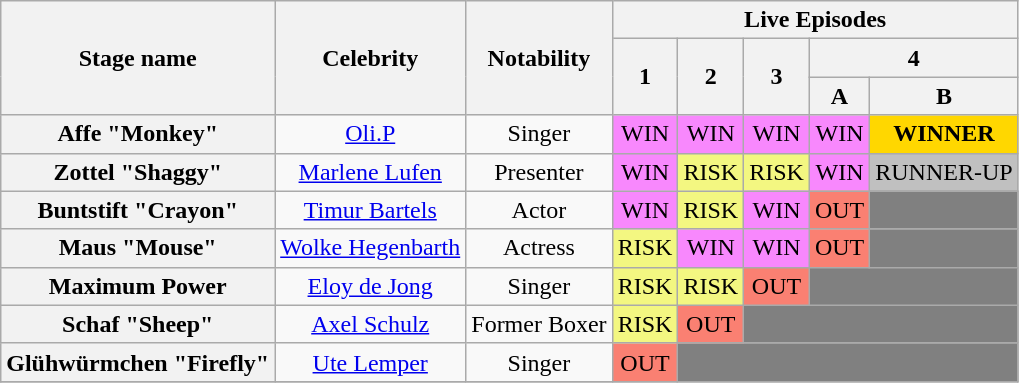<table class="wikitable" style="text-align:center; ">
<tr>
<th rowspan="3">Stage name</th>
<th rowspan="3">Celebrity</th>
<th rowspan="3">Notability</th>
<th colspan="5">Live Episodes</th>
</tr>
<tr>
<th rowspan="2">1</th>
<th rowspan="2">2</th>
<th rowspan="2">3</th>
<th colspan="2">4</th>
</tr>
<tr>
<th>A</th>
<th>B</th>
</tr>
<tr>
<th>Affe "Monkey"</th>
<td><a href='#'>Oli.P</a></td>
<td>Singer</td>
<td bgcolor=#F888FD>WIN</td>
<td bgcolor=#F888FD>WIN</td>
<td bgcolor=#F888FD>WIN</td>
<td bgcolor=#F888FD>WIN</td>
<td bgcolor=gold><strong>WINNER</strong></td>
</tr>
<tr>
<th>Zottel "Shaggy"</th>
<td><a href='#'>Marlene Lufen</a></td>
<td>Presenter</td>
<td bgcolor=#F888FD>WIN</td>
<td bgcolor="#F3F781">RISK</td>
<td bgcolor="#F3F781">RISK</td>
<td bgcolor=#F888FD>WIN</td>
<td bgcolor=silver>RUNNER-UP</td>
</tr>
<tr>
<th>Buntstift "Crayon"</th>
<td><a href='#'>Timur Bartels</a></td>
<td>Actor</td>
<td bgcolor=#F888FD>WIN</td>
<td bgcolor="#F3F781">RISK</td>
<td bgcolor=#F888FD>WIN</td>
<td bgcolor="salmon">OUT</td>
<td colspan="2" bgcolor=grey></td>
</tr>
<tr>
<th>Maus "Mouse"</th>
<td><a href='#'>Wolke Hegenbarth</a></td>
<td>Actress</td>
<td bgcolor="#F3F781">RISK</td>
<td bgcolor=#F888FD>WIN</td>
<td bgcolor=#F888FD>WIN</td>
<td bgcolor="salmon">OUT</td>
<td colspan="2" bgcolor=grey></td>
</tr>
<tr>
<th>Maximum Power</th>
<td><a href='#'>Eloy de Jong</a></td>
<td>Singer</td>
<td bgcolor="#F3F781">RISK</td>
<td bgcolor="#F3F781">RISK</td>
<td bgcolor="salmon">OUT</td>
<td colspan="3" bgcolor=grey></td>
</tr>
<tr>
<th>Schaf "Sheep"</th>
<td><a href='#'>Axel Schulz</a></td>
<td>Former Boxer</td>
<td bgcolor="#F3F781">RISK</td>
<td bgcolor="salmon">OUT</td>
<td colspan="4" bgcolor=grey></td>
</tr>
<tr>
<th>Glühwürmchen "Firefly"</th>
<td><a href='#'>Ute Lemper</a></td>
<td>Singer</td>
<td bgcolor="salmon">OUT</td>
<td colspan="5" bgcolor=grey></td>
</tr>
<tr>
</tr>
</table>
